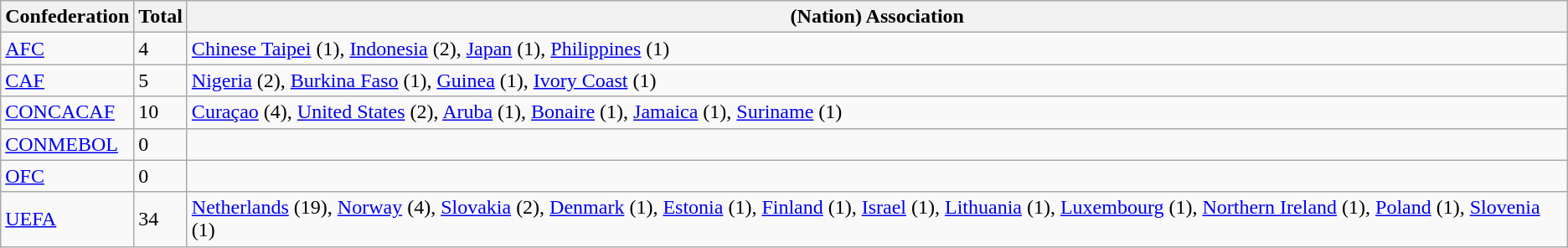<table class="wikitable sortable" style="text-align:left">
<tr>
<th scope="row">Confederation</th>
<th scope="col">Total</th>
<th scope="col" class="unsortable">(Nation) Association</th>
</tr>
<tr>
<td><a href='#'>AFC</a></td>
<td>4</td>
<td> <a href='#'>Chinese Taipei</a> (1),  <a href='#'>Indonesia</a> (2),  <a href='#'>Japan</a> (1),  <a href='#'>Philippines</a> (1)</td>
</tr>
<tr>
<td><a href='#'>CAF</a></td>
<td>5</td>
<td> <a href='#'>Nigeria</a> (2),  <a href='#'>Burkina Faso</a> (1),  <a href='#'>Guinea</a> (1),  <a href='#'>Ivory Coast</a> (1)</td>
</tr>
<tr>
<td><a href='#'>CONCACAF</a></td>
<td>10</td>
<td> <a href='#'>Curaçao</a> (4),  <a href='#'>United States</a> (2),  <a href='#'>Aruba</a> (1),  <a href='#'>Bonaire</a> (1),  <a href='#'>Jamaica</a> (1),  <a href='#'>Suriname</a> (1)</td>
</tr>
<tr>
<td><a href='#'>CONMEBOL</a></td>
<td>0</td>
<td> </td>
</tr>
<tr>
<td><a href='#'>OFC</a></td>
<td>0</td>
<td> </td>
</tr>
<tr>
<td><a href='#'>UEFA</a></td>
<td>34</td>
<td> <a href='#'>Netherlands</a> (19),  <a href='#'>Norway</a> (4),  <a href='#'>Slovakia</a> (2),  <a href='#'>Denmark</a> (1),  <a href='#'>Estonia</a> (1),  <a href='#'>Finland</a> (1),  <a href='#'>Israel</a> (1),  <a href='#'>Lithuania</a> (1),  <a href='#'>Luxembourg</a> (1),  <a href='#'>Northern Ireland</a> (1),  <a href='#'>Poland</a> (1),  <a href='#'>Slovenia</a> (1)</td>
</tr>
</table>
